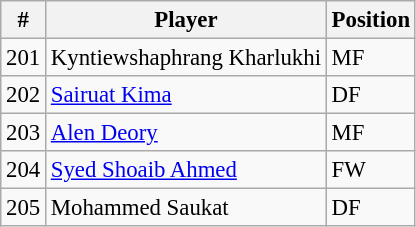<table class="wikitable sortable" style="text-align:left; font-size:95%">
<tr>
<th>#</th>
<th>Player</th>
<th>Position</th>
</tr>
<tr>
<td>201</td>
<td>Kyntiewshaphrang Kharlukhi</td>
<td>MF</td>
</tr>
<tr>
<td>202</td>
<td><a href='#'>Sairuat Kima</a></td>
<td>DF</td>
</tr>
<tr>
<td>203</td>
<td><a href='#'>Alen Deory</a></td>
<td>MF</td>
</tr>
<tr>
<td>204</td>
<td><a href='#'>Syed Shoaib Ahmed</a></td>
<td>FW</td>
</tr>
<tr>
<td>205</td>
<td>Mohammed Saukat</td>
<td>DF</td>
</tr>
</table>
